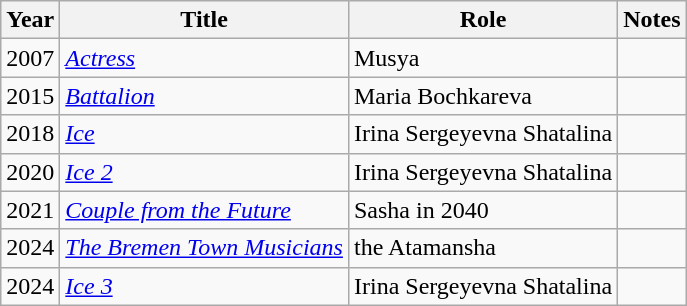<table class="wikitable sortable">
<tr>
<th>Year</th>
<th>Title</th>
<th>Role</th>
<th class="unsortable">Notes</th>
</tr>
<tr>
<td>2007</td>
<td><em><a href='#'>Actress</a></em></td>
<td>Musya</td>
<td></td>
</tr>
<tr>
<td>2015</td>
<td><em><a href='#'>Battalion</a></em></td>
<td>Maria Bochkareva</td>
<td></td>
</tr>
<tr>
<td>2018</td>
<td><em><a href='#'>Ice</a></em></td>
<td>Irina Sergeyevna Shatalina</td>
<td></td>
</tr>
<tr>
<td>2020</td>
<td><em><a href='#'>Ice 2</a></em></td>
<td>Irina Sergeyevna Shatalina</td>
<td></td>
</tr>
<tr>
<td>2021</td>
<td><em><a href='#'>Couple from the Future</a></em></td>
<td>Sasha in 2040</td>
<td></td>
</tr>
<tr>
<td>2024</td>
<td><em><a href='#'>The Bremen Town Musicians</a></em></td>
<td>the Atamansha</td>
<td></td>
</tr>
<tr>
<td>2024</td>
<td><em><a href='#'>Ice 3</a></em></td>
<td>Irina Sergeyevna Shatalina</td>
<td></td>
</tr>
</table>
